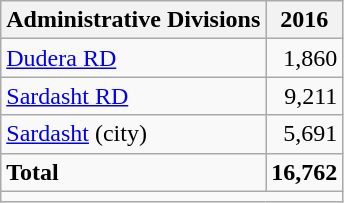<table class="wikitable">
<tr>
<th>Administrative Divisions</th>
<th>2016</th>
</tr>
<tr>
<td><a href='#'>Dudera RD</a></td>
<td style="text-align: right;">1,860</td>
</tr>
<tr>
<td><a href='#'>Sardasht RD</a></td>
<td style="text-align: right;">9,211</td>
</tr>
<tr>
<td><a href='#'>Sardasht</a> (city)</td>
<td style="text-align: right;">5,691</td>
</tr>
<tr>
<td><strong>Total</strong></td>
<td style="text-align: right;"><strong>16,762</strong></td>
</tr>
<tr>
<td colspan=2></td>
</tr>
</table>
